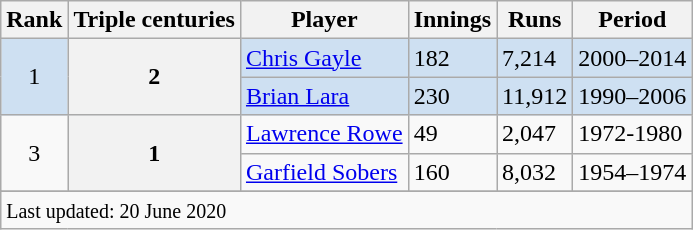<table class="wikitable plainrowheaders sortable">
<tr>
<th scope=col>Rank</th>
<th scope=col>Triple centuries</th>
<th scope=col>Player</th>
<th scope=col>Innings</th>
<th scope=col>Runs</th>
<th scope=col>Period</th>
</tr>
<tr bgcolor=#cee0f2>
<td align=center rowspan=2>1</td>
<th rowspan=2>2</th>
<td><a href='#'>Chris Gayle</a></td>
<td>182</td>
<td>7,214</td>
<td>2000–2014</td>
</tr>
<tr bgcolor=#cee0f2>
<td><a href='#'>Brian Lara</a></td>
<td>230</td>
<td>11,912</td>
<td>1990–2006</td>
</tr>
<tr>
<td align=center rowspan=2>3</td>
<th rowspan=2>1</th>
<td><a href='#'>Lawrence Rowe</a></td>
<td>49</td>
<td>2,047</td>
<td>1972-1980</td>
</tr>
<tr>
<td><a href='#'>Garfield Sobers</a></td>
<td>160</td>
<td>8,032</td>
<td>1954–1974</td>
</tr>
<tr>
</tr>
<tr class=sortbottom>
<td colspan=6><small>Last updated: 20 June 2020</small></td>
</tr>
</table>
